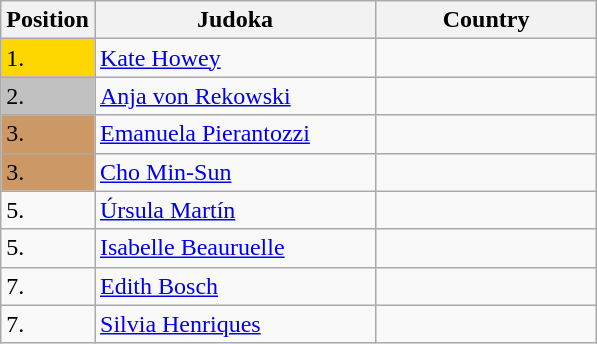<table class=wikitable>
<tr>
<th>Position</th>
<th width=180>Judoka</th>
<th width=140>Country</th>
</tr>
<tr>
<td bgcolor=gold>1.</td>
<td><a href='#'>Kate Howey</a></td>
<td></td>
</tr>
<tr>
<td bgcolor=silver>2.</td>
<td><a href='#'>Anja von Rekowski</a></td>
<td></td>
</tr>
<tr>
<td bgcolor=CC9966>3.</td>
<td><a href='#'>Emanuela Pierantozzi</a></td>
<td></td>
</tr>
<tr>
<td bgcolor=CC9966>3.</td>
<td><a href='#'>Cho Min-Sun</a></td>
<td></td>
</tr>
<tr>
<td>5.</td>
<td><a href='#'>Úrsula Martín</a></td>
<td></td>
</tr>
<tr>
<td>5.</td>
<td><a href='#'>Isabelle Beauruelle</a></td>
<td></td>
</tr>
<tr>
<td>7.</td>
<td><a href='#'>Edith Bosch</a></td>
<td></td>
</tr>
<tr>
<td>7.</td>
<td><a href='#'>Silvia Henriques</a></td>
<td></td>
</tr>
</table>
